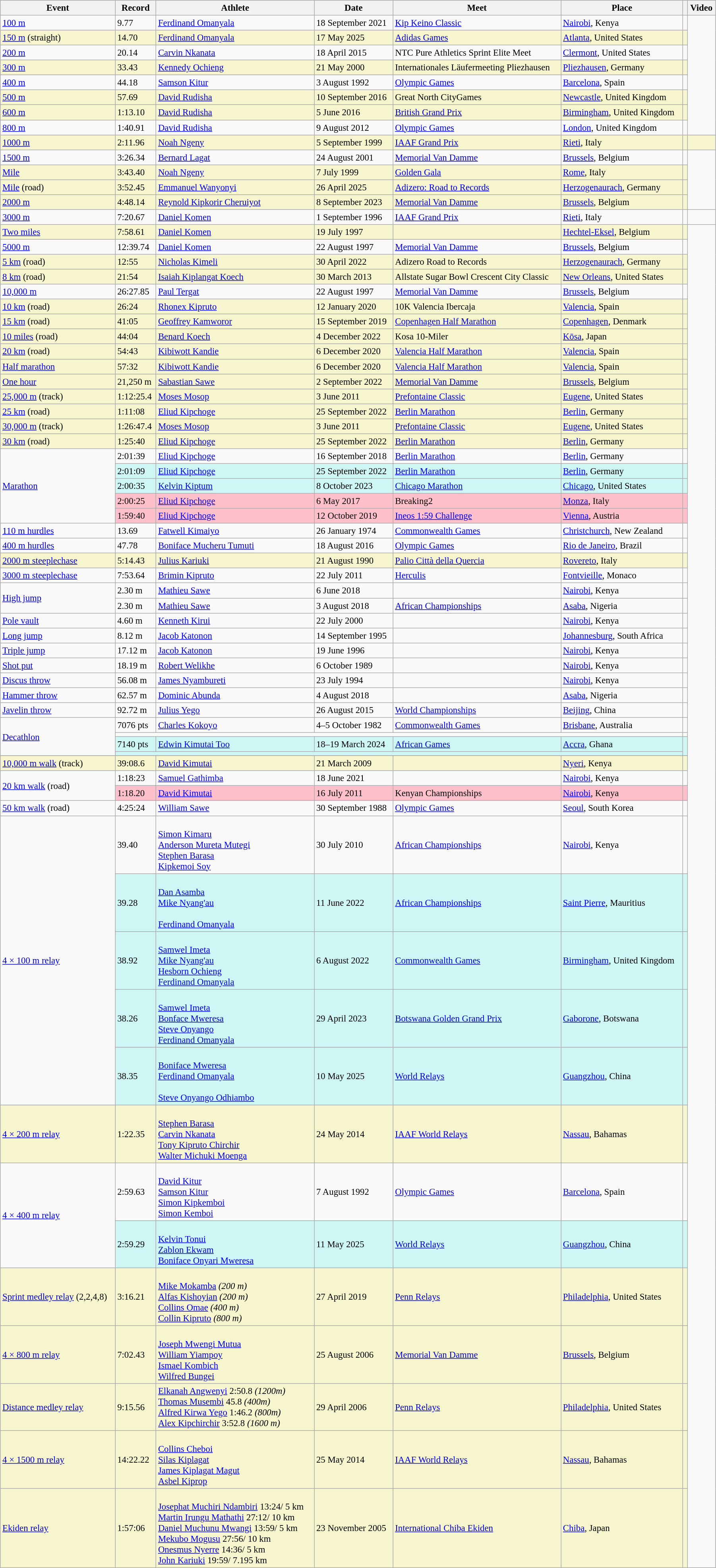<table class="wikitable" style="font-size:95%; width: 95%;">
<tr>
<th>Event</th>
<th>Record</th>
<th>Athlete</th>
<th>Date</th>
<th>Meet</th>
<th>Place</th>
<th></th>
<th>Video</th>
</tr>
<tr>
<td><a href='#'>100 m</a></td>
<td>9.77  </td>
<td><a href='#'>Ferdinand Omanyala</a></td>
<td>18 September 2021</td>
<td><a href='#'>Kip Keino Classic</a></td>
<td><a href='#'>Nairobi</a>, Kenya</td>
<td></td>
</tr>
<tr style="background:#f6F5CE;">
<td><a href='#'>150 m</a> (straight)</td>
<td>14.70 </td>
<td><a href='#'>Ferdinand Omanyala</a></td>
<td>17 May 2025</td>
<td><a href='#'>Adidas Games</a></td>
<td><a href='#'>Atlanta</a>, United States</td>
<td></td>
</tr>
<tr>
<td><a href='#'>200 m</a></td>
<td>20.14 </td>
<td><a href='#'>Carvin Nkanata</a></td>
<td>18 April 2015</td>
<td>NTC Pure Athletics Sprint Elite Meet</td>
<td><a href='#'>Clermont</a>, United States</td>
<td></td>
</tr>
<tr style="background:#f6F5CE;">
<td><a href='#'>300 m</a></td>
<td>33.43</td>
<td><a href='#'>Kennedy Ochieng</a></td>
<td>21 May 2000</td>
<td>Internationales Läufermeeting Pliezhausen</td>
<td><a href='#'>Pliezhausen</a>, Germany</td>
<td></td>
</tr>
<tr>
<td><a href='#'>400 m</a></td>
<td>44.18</td>
<td><a href='#'>Samson Kitur</a></td>
<td>3 August 1992</td>
<td><a href='#'>Olympic Games</a></td>
<td><a href='#'>Barcelona</a>, Spain</td>
<td></td>
</tr>
<tr style="background:#f6F5CE;">
<td><a href='#'>500 m</a></td>
<td>57.69</td>
<td><a href='#'>David Rudisha</a></td>
<td>10 September 2016</td>
<td>Great North CityGames</td>
<td><a href='#'>Newcastle</a>, United Kingdom</td>
<td></td>
</tr>
<tr style="background:#f6F5CE;">
<td><a href='#'>600 m</a></td>
<td>1:13.10</td>
<td><a href='#'>David Rudisha</a></td>
<td>5 June 2016</td>
<td><a href='#'>British Grand Prix</a></td>
<td><a href='#'>Birmingham</a>, United Kingdom</td>
<td></td>
</tr>
<tr>
<td><a href='#'>800 m</a></td>
<td>1:40.91</td>
<td><a href='#'>David Rudisha</a></td>
<td>9 August 2012</td>
<td><a href='#'>Olympic Games</a></td>
<td><a href='#'>London</a>, United Kingdom</td>
<td></td>
</tr>
<tr style="background:#f6F5CE;">
<td><a href='#'>1000 m</a></td>
<td>2:11.96</td>
<td><a href='#'>Noah Ngeny</a></td>
<td>5 September 1999</td>
<td><a href='#'>IAAF Grand Prix</a></td>
<td><a href='#'>Rieti</a>, Italy</td>
<td></td>
<td></td>
</tr>
<tr>
<td><a href='#'>1500 m</a></td>
<td>3:26.34</td>
<td><a href='#'>Bernard Lagat</a></td>
<td>24 August 2001</td>
<td><a href='#'>Memorial Van Damme</a></td>
<td><a href='#'>Brussels</a>, Belgium</td>
<td></td>
</tr>
<tr style="background:#f6F5CE;">
<td><a href='#'>Mile</a></td>
<td>3:43.40</td>
<td><a href='#'>Noah Ngeny</a></td>
<td>7 July 1999</td>
<td><a href='#'>Golden Gala</a></td>
<td><a href='#'>Rome</a>, Italy</td>
<td></td>
</tr>
<tr style="background:#f6F5CE;">
<td><a href='#'>Mile</a> (road)</td>
<td>3:52.45</td>
<td><a href='#'>Emmanuel Wanyonyi</a></td>
<td>26 April 2025</td>
<td><a href='#'>Adizero: Road to Records</a></td>
<td><a href='#'>Herzogenaurach</a>, Germany</td>
<td></td>
</tr>
<tr style="background:#f6F5CE;">
<td><a href='#'>2000 m</a></td>
<td>4:48.14</td>
<td><a href='#'>Reynold Kipkorir Cheruiyot</a></td>
<td>8 September 2023</td>
<td><a href='#'>Memorial Van Damme</a></td>
<td><a href='#'>Brussels</a>, Belgium</td>
<td></td>
</tr>
<tr>
<td><a href='#'>3000 m</a></td>
<td>7:20.67</td>
<td><a href='#'>Daniel Komen</a></td>
<td>1 September 1996</td>
<td><a href='#'>IAAF Grand Prix</a></td>
<td><a href='#'>Rieti</a>, Italy</td>
<td></td>
<td></td>
</tr>
<tr style="background:#f6F5CE;">
<td><a href='#'>Two miles</a></td>
<td>7:58.61</td>
<td><a href='#'>Daniel Komen</a></td>
<td>19 July 1997</td>
<td></td>
<td><a href='#'>Hechtel-Eksel</a>, Belgium</td>
<td></td>
</tr>
<tr>
<td><a href='#'>5000 m</a></td>
<td>12:39.74</td>
<td><a href='#'>Daniel Komen</a></td>
<td>22 August 1997</td>
<td><a href='#'>Memorial Van Damme</a></td>
<td><a href='#'>Brussels</a>, Belgium</td>
<td></td>
</tr>
<tr style="background:#f6F5CE;">
<td><a href='#'>5 km</a> (road)</td>
<td>12:55</td>
<td><a href='#'>Nicholas Kimeli</a></td>
<td>30 April 2022</td>
<td>Adizero Road to Records</td>
<td><a href='#'>Herzogenaurach</a>, Germany</td>
<td></td>
</tr>
<tr style="background:#f6F5CE;">
<td><a href='#'>8 km</a> (road)</td>
<td>21:54</td>
<td><a href='#'>Isaiah Kiplangat Koech</a></td>
<td>30 March 2013</td>
<td>Allstate Sugar Bowl Crescent City Classic</td>
<td><a href='#'>New Orleans</a>, United States</td>
<td></td>
</tr>
<tr>
<td><a href='#'>10,000 m</a></td>
<td>26:27.85</td>
<td><a href='#'>Paul Tergat</a></td>
<td>22 August 1997</td>
<td><a href='#'>Memorial Van Damme</a></td>
<td><a href='#'>Brussels</a>, Belgium</td>
<td></td>
</tr>
<tr style="background:#f6F5CE;">
<td><a href='#'>10 km</a> (road)</td>
<td>26:24</td>
<td><a href='#'>Rhonex Kipruto</a></td>
<td>12 January 2020</td>
<td>10K Valencia Ibercaja</td>
<td><a href='#'>Valencia</a>, Spain</td>
<td></td>
</tr>
<tr style="background:#f6F5CE;">
<td><a href='#'>15 km</a> (road)</td>
<td>41:05</td>
<td><a href='#'>Geoffrey Kamworor</a></td>
<td>15 September 2019</td>
<td><a href='#'>Copenhagen Half Marathon</a></td>
<td><a href='#'>Copenhagen</a>, Denmark</td>
<td></td>
</tr>
<tr style="background:#f6F5CE;">
<td><a href='#'>10 miles</a> (road)</td>
<td>44:04</td>
<td><a href='#'>Benard Koech</a></td>
<td>4 December 2022</td>
<td>Kosa 10-Miler</td>
<td><a href='#'>Kōsa</a>, Japan</td>
<td></td>
</tr>
<tr style="background:#f6F5CE;">
<td><a href='#'>20 km</a> (road)</td>
<td>54:43</td>
<td><a href='#'>Kibiwott Kandie</a></td>
<td>6 December 2020</td>
<td><a href='#'>Valencia Half Marathon</a></td>
<td><a href='#'>Valencia</a>, Spain</td>
<td></td>
</tr>
<tr style="background:#f6F5CE;">
<td><a href='#'>Half marathon</a></td>
<td>57:32</td>
<td><a href='#'>Kibiwott Kandie</a></td>
<td>6 December 2020</td>
<td><a href='#'>Valencia Half Marathon</a></td>
<td><a href='#'>Valencia</a>, Spain</td>
<td></td>
</tr>
<tr style="background:#f6F5CE;">
<td><a href='#'>One hour</a></td>
<td>21,250 m</td>
<td><a href='#'>Sabastian Sawe</a></td>
<td>2 September 2022</td>
<td><a href='#'>Memorial Van Damme</a></td>
<td><a href='#'>Brussels</a>, Belgium</td>
<td></td>
</tr>
<tr style="background:#f6F5CE;">
<td><a href='#'>25,000 m</a> (track)</td>
<td>1:12:25.4</td>
<td><a href='#'>Moses Mosop</a></td>
<td>3 June 2011</td>
<td><a href='#'>Prefontaine Classic</a></td>
<td><a href='#'>Eugene</a>, United States</td>
<td></td>
</tr>
<tr style="background:#f6F5CE;">
<td><a href='#'>25 km</a> (road)</td>
<td>1:11:08</td>
<td><a href='#'>Eliud Kipchoge</a></td>
<td>25 September 2022</td>
<td><a href='#'>Berlin Marathon</a></td>
<td><a href='#'>Berlin</a>, Germany</td>
<td></td>
</tr>
<tr style="background:#f6F5CE;">
<td><a href='#'>30,000 m</a> (track)</td>
<td>1:26:47.4</td>
<td><a href='#'>Moses Mosop</a></td>
<td>3 June 2011</td>
<td><a href='#'>Prefontaine Classic</a></td>
<td><a href='#'>Eugene</a>, United States</td>
<td></td>
</tr>
<tr style="background:#f6F5CE;">
<td><a href='#'>30 km</a> (road)</td>
<td>1:25:40</td>
<td><a href='#'>Eliud Kipchoge</a></td>
<td>25 September 2022</td>
<td><a href='#'>Berlin Marathon</a></td>
<td><a href='#'>Berlin</a>, Germany</td>
<td></td>
</tr>
<tr>
<td rowspan=5><a href='#'>Marathon</a></td>
<td>2:01:39</td>
<td><a href='#'>Eliud Kipchoge</a></td>
<td>16 September 2018</td>
<td><a href='#'>Berlin Marathon</a></td>
<td><a href='#'>Berlin</a>, Germany</td>
<td></td>
</tr>
<tr bgcolor=#CEF6F5>
<td>2:01:09</td>
<td><a href='#'>Eliud Kipchoge</a></td>
<td>25 September 2022</td>
<td><a href='#'>Berlin Marathon</a></td>
<td><a href='#'>Berlin</a>, Germany</td>
<td></td>
</tr>
<tr bgcolor=#CEF6F5>
<td>2:00:35</td>
<td><a href='#'>Kelvin Kiptum</a></td>
<td>8 October 2023</td>
<td><a href='#'>Chicago Marathon</a></td>
<td><a href='#'>Chicago</a>, United States</td>
<td></td>
</tr>
<tr style="background:pink">
<td>2:00:25</td>
<td><a href='#'>Eliud Kipchoge</a></td>
<td>6 May 2017</td>
<td>Breaking2</td>
<td><a href='#'>Monza</a>, Italy</td>
<td></td>
</tr>
<tr style="background:pink">
<td>1:59:40</td>
<td><a href='#'>Eliud Kipchoge</a></td>
<td>12 October 2019</td>
<td><a href='#'>Ineos 1:59 Challenge</a></td>
<td><a href='#'>Vienna</a>, Austria</td>
<td></td>
</tr>
<tr>
<td><a href='#'>110 m hurdles</a></td>
<td>13.69 </td>
<td><a href='#'>Fatwell Kimaiyo</a></td>
<td>26 January 1974</td>
<td><a href='#'>Commonwealth Games</a></td>
<td><a href='#'>Christchurch</a>, New Zealand</td>
<td></td>
</tr>
<tr>
<td><a href='#'>400 m hurdles</a></td>
<td>47.78</td>
<td><a href='#'>Boniface Mucheru Tumuti</a></td>
<td>18 August 2016</td>
<td><a href='#'>Olympic Games</a></td>
<td><a href='#'>Rio de Janeiro</a>, Brazil</td>
<td></td>
</tr>
<tr style="background:#f6F5CE;">
<td><a href='#'>2000 m steeplechase</a></td>
<td>5:14.43</td>
<td><a href='#'>Julius Kariuki</a></td>
<td>21 August 1990</td>
<td><a href='#'>Palio Città della Quercia</a></td>
<td><a href='#'>Rovereto</a>, Italy</td>
<td></td>
</tr>
<tr>
<td><a href='#'>3000 m steeplechase</a></td>
<td>7:53.64</td>
<td><a href='#'>Brimin Kipruto</a></td>
<td>22 July 2011</td>
<td><a href='#'>Herculis</a></td>
<td><a href='#'>Fontvieille</a>, Monaco</td>
<td></td>
</tr>
<tr>
<td rowspan=2><a href='#'>High jump</a></td>
<td>2.30 m </td>
<td><a href='#'>Mathieu Sawe</a></td>
<td>6 June 2018</td>
<td></td>
<td><a href='#'>Nairobi</a>, Kenya</td>
<td></td>
</tr>
<tr>
<td>2.30 m</td>
<td><a href='#'>Mathieu Sawe</a></td>
<td>3 August 2018</td>
<td><a href='#'>African Championships</a></td>
<td><a href='#'>Asaba</a>, Nigeria</td>
<td></td>
</tr>
<tr>
<td><a href='#'>Pole vault</a></td>
<td>4.60 m </td>
<td><a href='#'>Kenneth Kirui</a></td>
<td>22 July 2000</td>
<td></td>
<td><a href='#'>Nairobi</a>, Kenya</td>
<td></td>
</tr>
<tr>
<td><a href='#'>Long jump</a></td>
<td>8.12 m </td>
<td><a href='#'>Jacob Katonon</a></td>
<td>14 September 1995</td>
<td></td>
<td><a href='#'>Johannesburg</a>, South Africa</td>
<td></td>
</tr>
<tr>
<td><a href='#'>Triple jump</a></td>
<td>17.12 m  </td>
<td><a href='#'>Jacob Katonon</a></td>
<td>19 June 1996</td>
<td></td>
<td><a href='#'>Nairobi</a>, Kenya</td>
<td></td>
</tr>
<tr>
<td><a href='#'>Shot put</a></td>
<td>18.19 m </td>
<td><a href='#'>Robert Welikhe</a></td>
<td>6 October 1989</td>
<td></td>
<td><a href='#'>Nairobi</a>, Kenya</td>
<td></td>
</tr>
<tr>
<td><a href='#'>Discus throw</a></td>
<td>56.08 m </td>
<td><a href='#'>James Nyambureti</a></td>
<td>23 July 1994</td>
<td></td>
<td><a href='#'>Nairobi</a>, Kenya</td>
<td></td>
</tr>
<tr>
<td><a href='#'>Hammer throw</a></td>
<td>62.57 m</td>
<td><a href='#'>Dominic Abunda</a></td>
<td>4 August 2018</td>
<td></td>
<td><a href='#'>Asaba</a>, Nigeria</td>
<td></td>
</tr>
<tr>
<td><a href='#'>Javelin throw</a></td>
<td>92.72 m</td>
<td><a href='#'>Julius Yego</a></td>
<td>26 August 2015</td>
<td><a href='#'>World Championships</a></td>
<td><a href='#'>Beijing</a>, China</td>
<td></td>
</tr>
<tr>
<td rowspan=4><a href='#'>Decathlon</a></td>
<td>7076 pts</td>
<td><a href='#'>Charles Kokoyo</a></td>
<td>4–5 October 1982</td>
<td><a href='#'>Commonwealth Games</a></td>
<td><a href='#'>Brisbane</a>, Australia</td>
<td></td>
</tr>
<tr>
<td colspan=5></td>
<td></td>
</tr>
<tr bgcolor="#CEF6F5">
<td>7140 pts</td>
<td><a href='#'>Edwin Kimutai Too</a></td>
<td>18–19 March 2024</td>
<td><a href='#'>African Games</a></td>
<td><a href='#'>Accra</a>, Ghana</td>
<td rowspan=2></td>
</tr>
<tr bgcolor="#CEF6F5">
<td colspan=5></td>
</tr>
<tr>
</tr>
<tr style="background:#f6F5CE;">
<td><a href='#'>10,000 m walk</a> (track)</td>
<td>39:08.6 </td>
<td><a href='#'>David Kimutai</a></td>
<td>21 March 2009</td>
<td></td>
<td><a href='#'>Nyeri</a>, Kenya</td>
<td></td>
</tr>
<tr>
<td rowspan=2><a href='#'>20 km walk</a> (road)</td>
<td>1:18:23 </td>
<td><a href='#'>Samuel Gathimba</a></td>
<td>18 June 2021</td>
<td></td>
<td><a href='#'>Nairobi</a>, Kenya</td>
<td></td>
</tr>
<tr style="background:pink">
<td>1:18.20 </td>
<td><a href='#'>David Kimutai</a></td>
<td>16 July 2011</td>
<td>Kenyan Championships</td>
<td><a href='#'>Nairobi</a>, Kenya</td>
<td></td>
</tr>
<tr>
<td><a href='#'>50 km walk</a> (road)</td>
<td>4:25:24</td>
<td><a href='#'>William Sawe</a></td>
<td>30 September 1988</td>
<td><a href='#'>Olympic Games</a></td>
<td><a href='#'>Seoul</a>, South Korea</td>
<td></td>
</tr>
<tr>
<td rowspan=5><a href='#'>4 × 100 m relay</a></td>
<td>39.40 </td>
<td><br><a href='#'>Simon Kimaru</a><br><a href='#'>Anderson Mureta Mutegi</a><br><a href='#'>Stephen Barasa</a><br><a href='#'>Kipkemoi Soy</a></td>
<td>30 July 2010</td>
<td><a href='#'>African Championships</a></td>
<td><a href='#'>Nairobi</a>, Kenya</td>
<td></td>
</tr>
<tr bgcolor=#CEF6F5>
<td>39.28</td>
<td><br><a href='#'>Dan Asamba</a><br><a href='#'>Mike Nyang'au</a><br><br><a href='#'>Ferdinand Omanyala</a></td>
<td>11 June 2022</td>
<td><a href='#'>African Championships</a></td>
<td><a href='#'>Saint Pierre</a>, Mauritius</td>
<td></td>
</tr>
<tr bgcolor=#CEF6F5>
<td>38.92</td>
<td><br><a href='#'>Samwel Imeta</a><br><a href='#'>Mike Nyang'au</a><br><a href='#'>Hesborn Ochieng</a><br><a href='#'>Ferdinand Omanyala</a></td>
<td>6 August 2022</td>
<td><a href='#'>Commonwealth Games</a></td>
<td><a href='#'>Birmingham</a>, United Kingdom</td>
<td></td>
</tr>
<tr bgcolor=#CEF6F5>
<td>38.26</td>
<td><br><a href='#'>Samwel Imeta</a><br><a href='#'>Bonface Mweresa</a><br><a href='#'>Steve Onyango</a><br><a href='#'>Ferdinand Omanyala</a></td>
<td>29 April 2023</td>
<td><a href='#'>Botswana Golden Grand Prix</a></td>
<td><a href='#'>Gaborone</a>, Botswana</td>
<td></td>
</tr>
<tr style="background:#CEF6F5;">
<td>38.35</td>
<td><br><a href='#'>Boniface Mweresa</a><br><a href='#'>Ferdinand Omanyala</a><br><br><a href='#'>Steve Onyango Odhiambo</a></td>
<td>10 May 2025</td>
<td><a href='#'>World Relays</a></td>
<td><a href='#'>Guangzhou</a>, China</td>
<td></td>
</tr>
<tr style="background:#f6F5CE;">
<td><a href='#'>4 × 200 m relay</a></td>
<td>1:22.35</td>
<td><br><a href='#'>Stephen Barasa</a><br><a href='#'>Carvin Nkanata</a><br><a href='#'>Tony Kipruto Chirchir</a><br><a href='#'>Walter Michuki Moenga</a></td>
<td>24 May 2014</td>
<td><a href='#'>IAAF World Relays</a></td>
<td><a href='#'>Nassau</a>, Bahamas</td>
<td></td>
</tr>
<tr>
<td rowspan=2><a href='#'>4 × 400 m relay</a></td>
<td>2:59.63</td>
<td><br><a href='#'>David Kitur</a><br><a href='#'>Samson Kitur</a><br><a href='#'>Simon Kipkemboi</a><br><a href='#'>Simon Kemboi</a></td>
<td>7 August 1992</td>
<td><a href='#'>Olympic Games</a></td>
<td><a href='#'>Barcelona</a>, Spain</td>
<td></td>
</tr>
<tr bgcolor="#CEF6F5">
<td>2:59.29</td>
<td><br><a href='#'>Kelvin Tonui</a><br><a href='#'>Zablon Ekwam</a><br><a href='#'>Boniface Onyari Mweresa</a><br></td>
<td>11 May 2025</td>
<td><a href='#'>World Relays</a></td>
<td><a href='#'>Guangzhou</a>, China</td>
<td></td>
</tr>
<tr style="background:#f6F5CE;">
<td><a href='#'>Sprint medley relay</a> (2,2,4,8)</td>
<td>3:16.21</td>
<td><br><a href='#'>Mike Mokamba</a> <em>(200 m)</em><br><a href='#'>Alfas Kishoyian</a> <em>(200 m)</em><br><a href='#'>Collins Omae</a> <em>(400 m)</em><br><a href='#'>Collin Kipruto</a> <em>(800 m)</em></td>
<td>27 April 2019</td>
<td><a href='#'>Penn Relays</a></td>
<td><a href='#'>Philadelphia</a>, United States</td>
<td></td>
</tr>
<tr style="background:#f6F5CE;">
<td><a href='#'>4 × 800 m relay</a></td>
<td>7:02.43</td>
<td><br><a href='#'>Joseph Mwengi Mutua</a><br><a href='#'>William Yiampoy</a><br><a href='#'>Ismael Kombich</a><br><a href='#'>Wilfred Bungei</a></td>
<td>25 August 2006</td>
<td><a href='#'>Memorial Van Damme</a></td>
<td><a href='#'>Brussels</a>, Belgium</td>
<td></td>
</tr>
<tr style="background:#f6F5CE;">
<td><a href='#'>Distance medley relay</a></td>
<td>9:15.56</td>
<td><a href='#'>Elkanah Angwenyi</a> 2:50.8 <em>(1200m)</em><br><a href='#'>Thomas Musembi</a> 45.8 <em>(400m)</em><br><a href='#'>Alfred Kirwa Yego</a> 1:46.2 <em>(800m)</em><br><a href='#'>Alex Kipchirchir</a> 3:52.8 <em>(1600 m)</em></td>
<td>29 April 2006</td>
<td><a href='#'>Penn Relays</a></td>
<td><a href='#'>Philadelphia</a>, United States</td>
<td></td>
</tr>
<tr style="background:#f6F5CE;">
<td><a href='#'>4 × 1500 m relay</a></td>
<td>14:22.22</td>
<td><br><a href='#'>Collins Cheboi</a><br><a href='#'>Silas Kiplagat</a><br><a href='#'>James Kiplagat Magut</a><br><a href='#'>Asbel Kiprop</a></td>
<td>25 May 2014</td>
<td><a href='#'>IAAF World Relays</a></td>
<td><a href='#'>Nassau</a>, Bahamas</td>
<td></td>
</tr>
<tr style="background:#f6F5CE;">
<td><a href='#'>Ekiden relay</a></td>
<td>1:57:06</td>
<td><br><a href='#'>Josephat Muchiri Ndambiri</a> 13:24/ 5 km<br><a href='#'>Martin Irungu Mathathi</a> 27:12/ 10 km<br><a href='#'>Daniel Muchunu Mwangi</a> 13:59/ 5 km<br><a href='#'>Mekubo Mogusu</a> 27:56/ 10 km<br><a href='#'>Onesmus Nyerre</a> 14:36/ 5 km<br><a href='#'>John Kariuki</a> 19:59/ 7.195 km</td>
<td>23 November 2005</td>
<td><a href='#'>International Chiba Ekiden</a></td>
<td><a href='#'>Chiba</a>, Japan</td>
<td></td>
</tr>
</table>
